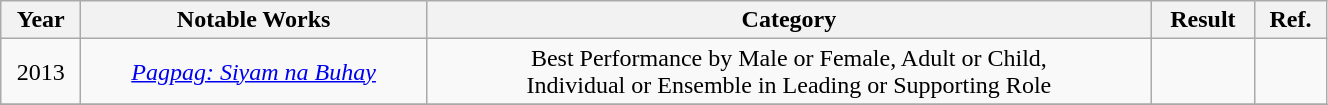<table class="wikitable" style="text-align:center" width=70%>
<tr>
<th>Year</th>
<th>Notable Works</th>
<th>Category</th>
<th>Result</th>
<th>Ref.</th>
</tr>
<tr>
<td>2013</td>
<td><em><a href='#'>Pagpag: Siyam na Buhay</a></em></td>
<td>Best Performance by Male or Female, Adult or Child,<br> Individual or Ensemble in Leading or Supporting Role</td>
<td></td>
<td></td>
</tr>
<tr>
</tr>
</table>
